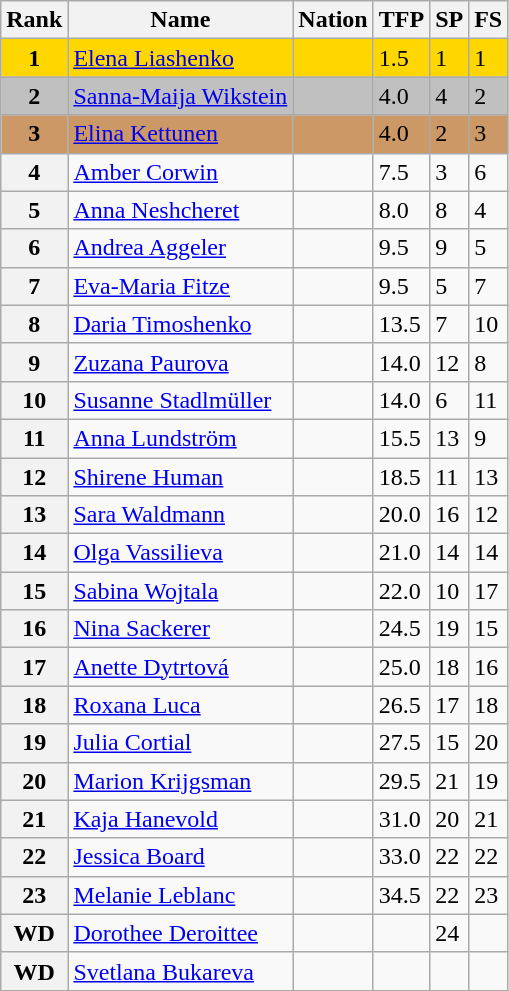<table class="wikitable">
<tr>
<th>Rank</th>
<th>Name</th>
<th>Nation</th>
<th>TFP</th>
<th>SP</th>
<th>FS</th>
</tr>
<tr bgcolor="gold">
<td align="center"><strong>1</strong></td>
<td><a href='#'>Elena Liashenko</a></td>
<td></td>
<td>1.5</td>
<td>1</td>
<td>1</td>
</tr>
<tr bgcolor="silver">
<td align="center"><strong>2</strong></td>
<td><a href='#'>Sanna-Maija Wikstein</a></td>
<td></td>
<td>4.0</td>
<td>4</td>
<td>2</td>
</tr>
<tr bgcolor="cc9966">
<td align="center"><strong>3</strong></td>
<td><a href='#'>Elina Kettunen</a></td>
<td></td>
<td>4.0</td>
<td>2</td>
<td>3</td>
</tr>
<tr>
<th>4</th>
<td><a href='#'>Amber Corwin</a></td>
<td></td>
<td>7.5</td>
<td>3</td>
<td>6</td>
</tr>
<tr>
<th>5</th>
<td><a href='#'>Anna Neshcheret</a></td>
<td></td>
<td>8.0</td>
<td>8</td>
<td>4</td>
</tr>
<tr>
<th>6</th>
<td><a href='#'>Andrea Aggeler</a></td>
<td></td>
<td>9.5</td>
<td>9</td>
<td>5</td>
</tr>
<tr>
<th>7</th>
<td><a href='#'>Eva-Maria Fitze</a></td>
<td></td>
<td>9.5</td>
<td>5</td>
<td>7</td>
</tr>
<tr>
<th>8</th>
<td><a href='#'>Daria Timoshenko</a></td>
<td></td>
<td>13.5</td>
<td>7</td>
<td>10</td>
</tr>
<tr>
<th>9</th>
<td><a href='#'>Zuzana Paurova</a></td>
<td></td>
<td>14.0</td>
<td>12</td>
<td>8</td>
</tr>
<tr>
<th>10</th>
<td><a href='#'>Susanne Stadlmüller</a></td>
<td></td>
<td>14.0</td>
<td>6</td>
<td>11</td>
</tr>
<tr>
<th>11</th>
<td><a href='#'>Anna Lundström</a></td>
<td></td>
<td>15.5</td>
<td>13</td>
<td>9</td>
</tr>
<tr>
<th>12</th>
<td><a href='#'>Shirene Human</a></td>
<td></td>
<td>18.5</td>
<td>11</td>
<td>13</td>
</tr>
<tr>
<th>13</th>
<td><a href='#'>Sara Waldmann</a></td>
<td></td>
<td>20.0</td>
<td>16</td>
<td>12</td>
</tr>
<tr>
<th>14</th>
<td><a href='#'>Olga Vassilieva</a></td>
<td></td>
<td>21.0</td>
<td>14</td>
<td>14</td>
</tr>
<tr>
<th>15</th>
<td><a href='#'>Sabina Wojtala</a></td>
<td></td>
<td>22.0</td>
<td>10</td>
<td>17</td>
</tr>
<tr>
<th>16</th>
<td><a href='#'>Nina Sackerer</a></td>
<td></td>
<td>24.5</td>
<td>19</td>
<td>15</td>
</tr>
<tr>
<th>17</th>
<td><a href='#'>Anette Dytrtová</a></td>
<td></td>
<td>25.0</td>
<td>18</td>
<td>16</td>
</tr>
<tr>
<th>18</th>
<td><a href='#'>Roxana Luca</a></td>
<td></td>
<td>26.5</td>
<td>17</td>
<td>18</td>
</tr>
<tr>
<th>19</th>
<td><a href='#'>Julia Cortial</a></td>
<td></td>
<td>27.5</td>
<td>15</td>
<td>20</td>
</tr>
<tr>
<th>20</th>
<td><a href='#'>Marion Krijgsman</a></td>
<td></td>
<td>29.5</td>
<td>21</td>
<td>19</td>
</tr>
<tr>
<th>21</th>
<td><a href='#'>Kaja Hanevold</a></td>
<td></td>
<td>31.0</td>
<td>20</td>
<td>21</td>
</tr>
<tr>
<th>22</th>
<td><a href='#'>Jessica Board</a></td>
<td></td>
<td>33.0</td>
<td>22</td>
<td>22</td>
</tr>
<tr>
<th>23</th>
<td><a href='#'>Melanie Leblanc</a></td>
<td></td>
<td>34.5</td>
<td>22</td>
<td>23</td>
</tr>
<tr>
<th>WD</th>
<td><a href='#'>Dorothee Deroittee</a></td>
<td></td>
<td></td>
<td>24</td>
<td></td>
</tr>
<tr>
<th>WD</th>
<td><a href='#'>Svetlana Bukareva</a></td>
<td></td>
<td></td>
<td></td>
<td></td>
</tr>
</table>
